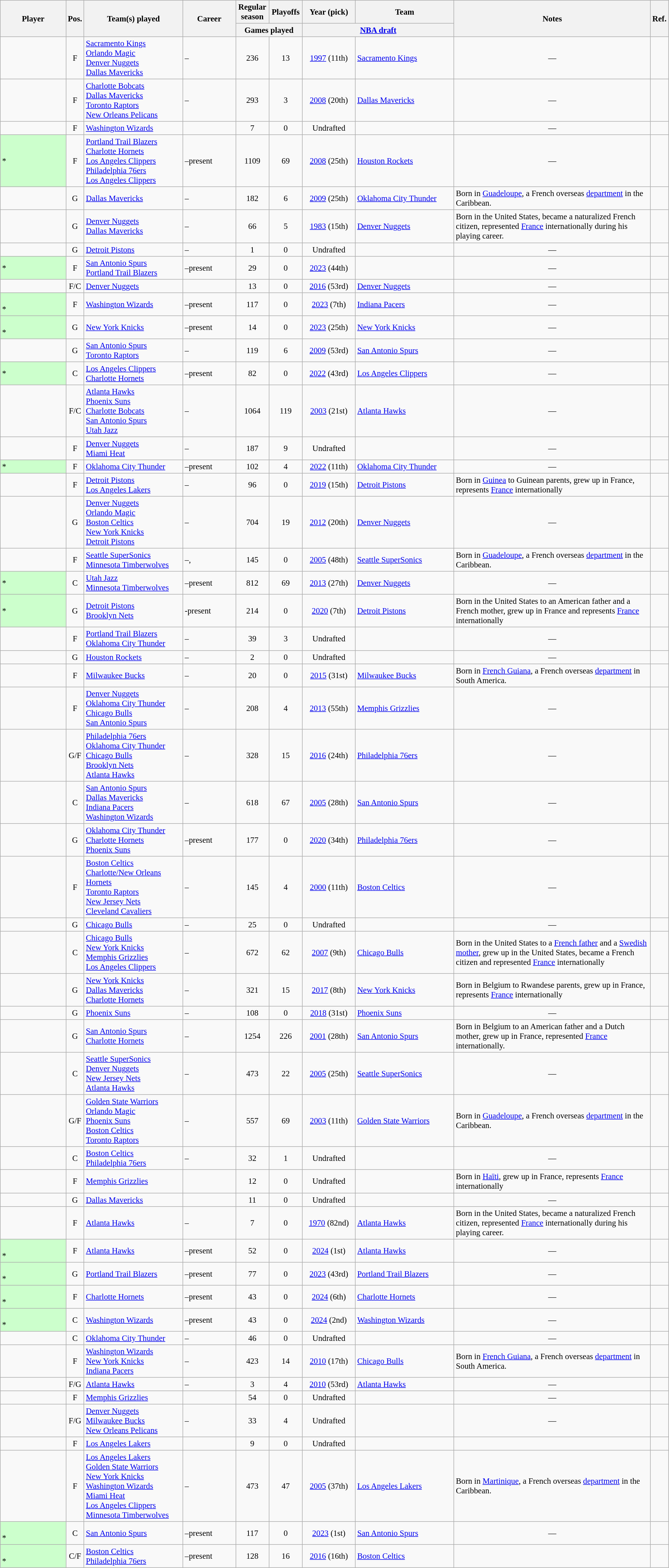<table class="wikitable sortable" style="font-size:95%">
<tr>
<th rowspan=2 width="10%">Player</th>
<th rowspan=2 width="1%">Pos.</th>
<th rowspan=2 width="15%">Team(s) played</th>
<th rowspan=2 width="8%">Career</th>
<th width="5%">Regular season</th>
<th width="5%">Playoffs</th>
<th width="8%">Year (pick)</th>
<th width="15%">Team</th>
<th rowspan=2 width="30%" class="unsortable">Notes</th>
<th rowspan=2 width="1%" class="unsortable">Ref.</th>
</tr>
<tr class="unsortable">
<th colspan=2>Games played</th>
<th colspan=2><a href='#'>NBA draft</a></th>
</tr>
<tr>
<td></td>
<td align="center">F</td>
<td><a href='#'>Sacramento Kings</a><br><a href='#'>Orlando Magic</a><br><a href='#'>Denver Nuggets</a><br><a href='#'>Dallas Mavericks</a></td>
<td>–</td>
<td align="center">236</td>
<td align="center">13</td>
<td align="center"><a href='#'>1997</a> (11th)</td>
<td><a href='#'>Sacramento Kings</a></td>
<td align="center">—</td>
<td align="center"></td>
</tr>
<tr>
<td></td>
<td align="center">F</td>
<td><a href='#'>Charlotte Bobcats</a><br><a href='#'>Dallas Mavericks</a><br><a href='#'>Toronto Raptors</a><br><a href='#'>New Orleans Pelicans</a></td>
<td>–</td>
<td align="center">293</td>
<td align="center">3</td>
<td align="center"><a href='#'>2008</a> (20th)</td>
<td><a href='#'>Dallas Mavericks</a></td>
<td align="center">—</td>
<td align="center"></td>
</tr>
<tr>
<td></td>
<td align="center">F</td>
<td><a href='#'>Washington Wizards</a></td>
<td></td>
<td align="center">7</td>
<td align="center">0</td>
<td align="center">Undrafted</td>
<td></td>
<td align="center">—</td>
<td align="center"></td>
</tr>
<tr>
<td bgcolor="#CCFFCC">*</td>
<td align="center">F</td>
<td><a href='#'>Portland Trail Blazers</a><br><a href='#'>Charlotte Hornets</a><br><a href='#'>Los Angeles Clippers</a><br><a href='#'>Philadelphia 76ers</a><br><a href='#'>Los Angeles Clippers</a></td>
<td>–present</td>
<td align="center">1109</td>
<td align="center">69</td>
<td align="center"><a href='#'>2008</a> (25th)</td>
<td><a href='#'>Houston Rockets</a></td>
<td align="center">—</td>
<td align="center"></td>
</tr>
<tr>
<td></td>
<td align="center">G</td>
<td><a href='#'>Dallas Mavericks</a></td>
<td>–</td>
<td align="center">182</td>
<td align="center">6</td>
<td align="center"><a href='#'>2009</a> (25th)</td>
<td><a href='#'>Oklahoma City Thunder</a></td>
<td>Born in <a href='#'>Guadeloupe</a>, a French overseas <a href='#'>department</a> in the Caribbean.</td>
<td align="center"></td>
</tr>
<tr>
<td></td>
<td align="center">G</td>
<td><a href='#'>Denver Nuggets</a><br><a href='#'>Dallas Mavericks</a></td>
<td>–</td>
<td align="center">66</td>
<td align="center">5</td>
<td align="center"><a href='#'>1983</a> (15th)</td>
<td><a href='#'>Denver Nuggets</a></td>
<td>Born in the United States, became a naturalized French citizen, represented <a href='#'>France</a> internationally during his playing career.</td>
<td align="center"></td>
</tr>
<tr>
<td></td>
<td align="center">G</td>
<td><a href='#'>Detroit Pistons</a></td>
<td>–</td>
<td align="center">1</td>
<td align="center">0</td>
<td align="center">Undrafted</td>
<td></td>
<td align="center">—</td>
<td align="center"></td>
</tr>
<tr>
<td bgcolor="#CCFFCC">*</td>
<td align="center">F</td>
<td><a href='#'>San Antonio Spurs</a><br><a href='#'>Portland Trail Blazers</a></td>
<td>–present</td>
<td align="center">29</td>
<td align="center">0</td>
<td align="center"><a href='#'>2023</a> (44th)</td>
<td></td>
<td align="center">—</td>
<td align="center"></td>
</tr>
<tr>
<td></td>
<td align="center">F/C</td>
<td><a href='#'>Denver Nuggets</a></td>
<td></td>
<td align="center">13</td>
<td align="center">0</td>
<td align="center"><a href='#'>2016</a> (53rd)</td>
<td><a href='#'>Denver Nuggets</a></td>
<td align="center">—</td>
<td align="center"></td>
</tr>
<tr>
<td bgcolor="#CCFFCC"><br>*</td>
<td align="center">F</td>
<td><a href='#'>Washington Wizards</a></td>
<td>–present</td>
<td align="center">117</td>
<td align="center">0</td>
<td align="center"><a href='#'>2023</a> (7th)</td>
<td><a href='#'>Indiana Pacers</a></td>
<td align="center">—</td>
<td align="center"></td>
</tr>
<tr>
<td bgcolor="#CCFFCC"><br>*</td>
<td align="center">G</td>
<td><a href='#'>New York Knicks</a></td>
<td>–present</td>
<td align="center">14</td>
<td align="center">0</td>
<td align="center"><a href='#'>2023</a> (25th)</td>
<td><a href='#'>New York Knicks</a></td>
<td align="center">—</td>
<td align="center"></td>
</tr>
<tr>
<td></td>
<td align="center">G</td>
<td><a href='#'>San Antonio Spurs</a><br><a href='#'>Toronto Raptors</a></td>
<td>–</td>
<td align="center">119</td>
<td align="center">6</td>
<td align="center"><a href='#'>2009</a> (53rd)</td>
<td><a href='#'>San Antonio Spurs</a></td>
<td align="center">—</td>
<td align="center"></td>
</tr>
<tr>
<td bgcolor="#CCFFCC">*</td>
<td align="center">C</td>
<td><a href='#'>Los Angeles Clippers</a><br><a href='#'>Charlotte Hornets</a></td>
<td>–present</td>
<td align="center">82</td>
<td align="center">0</td>
<td align="center"><a href='#'>2022</a> (43rd)</td>
<td><a href='#'>Los Angeles Clippers</a></td>
<td align="center">—</td>
<td align="center"></td>
</tr>
<tr>
<td></td>
<td align="center">F/C</td>
<td><a href='#'>Atlanta Hawks</a><br><a href='#'>Phoenix Suns</a><br><a href='#'>Charlotte Bobcats</a><br><a href='#'>San Antonio Spurs</a><br><a href='#'>Utah Jazz</a></td>
<td>–</td>
<td align="center">1064</td>
<td align="center">119</td>
<td align="center"><a href='#'>2003</a> (21st)</td>
<td><a href='#'>Atlanta Hawks</a></td>
<td align="center">—</td>
<td align="center"></td>
</tr>
<tr>
<td></td>
<td align="center">F</td>
<td><a href='#'>Denver Nuggets</a><br><a href='#'>Miami Heat</a></td>
<td>–</td>
<td align="center">187</td>
<td align="center">9</td>
<td align="center">Undrafted</td>
<td></td>
<td align="center">—</td>
<td align="center"></td>
</tr>
<tr>
<td bgcolor="#CCFFCC">*</td>
<td align="center">F</td>
<td><a href='#'>Oklahoma City Thunder</a></td>
<td>–present</td>
<td align="center">102</td>
<td align="center">4</td>
<td align="center"><a href='#'>2022</a> (11th)</td>
<td><a href='#'>Oklahoma City Thunder</a></td>
<td align="center">—</td>
<td align="center"></td>
</tr>
<tr>
<td></td>
<td align="center">F</td>
<td><a href='#'>Detroit Pistons</a><br><a href='#'>Los Angeles Lakers</a></td>
<td>–</td>
<td align="center">96</td>
<td align="center">0</td>
<td align="center"><a href='#'>2019</a> (15th)</td>
<td><a href='#'>Detroit Pistons</a></td>
<td>Born in <a href='#'>Guinea</a> to Guinean parents, grew up in France, represents <a href='#'>France</a> internationally</td>
<td align="center"></td>
</tr>
<tr>
<td></td>
<td align="center">G</td>
<td><a href='#'>Denver Nuggets</a><br><a href='#'>Orlando Magic</a><br><a href='#'>Boston Celtics</a><br><a href='#'>New York Knicks</a><br><a href='#'>Detroit Pistons</a></td>
<td>–</td>
<td align="center">704</td>
<td align="center">19</td>
<td align="center"><a href='#'>2012</a> (20th)</td>
<td><a href='#'>Denver Nuggets</a></td>
<td align="center">—</td>
<td align="center"></td>
</tr>
<tr>
<td></td>
<td align="center">F</td>
<td><a href='#'>Seattle SuperSonics</a><br><a href='#'>Minnesota Timberwolves</a></td>
<td>–, </td>
<td align="center">145</td>
<td align="center">0</td>
<td align="center"><a href='#'>2005</a> (48th)</td>
<td><a href='#'>Seattle SuperSonics</a></td>
<td>Born in <a href='#'>Guadeloupe</a>, a French overseas <a href='#'>department</a> in the Caribbean.</td>
<td align="center"></td>
</tr>
<tr>
<td bgcolor="#CCFFCC">*</td>
<td align="center">C</td>
<td><a href='#'>Utah Jazz</a><br><a href='#'>Minnesota Timberwolves</a></td>
<td>–present</td>
<td align="center">812</td>
<td align="center">69</td>
<td align="center"><a href='#'>2013</a> (27th)</td>
<td><a href='#'>Denver Nuggets</a></td>
<td align="center">—</td>
<td align="center"></td>
</tr>
<tr>
<td bgcolor="#CCFFCC">*</td>
<td align="center">G</td>
<td><a href='#'>Detroit Pistons</a><br><a href='#'>Brooklyn Nets</a></td>
<td>-present</td>
<td align="center">214</td>
<td align="center">0</td>
<td align="center"><a href='#'>2020</a> (7th)</td>
<td><a href='#'>Detroit Pistons</a></td>
<td>Born in the United States to an American father and a French mother, grew up in France and represents <a href='#'>France</a> internationally</td>
<td align="center"></td>
</tr>
<tr>
<td></td>
<td align="center">F</td>
<td><a href='#'>Portland Trail Blazers</a><br><a href='#'>Oklahoma City Thunder</a></td>
<td>–</td>
<td align="center">39</td>
<td align="center">3</td>
<td align="center">Undrafted</td>
<td></td>
<td align="center">—</td>
<td align="center"></td>
</tr>
<tr>
<td></td>
<td align="center">G</td>
<td><a href='#'>Houston Rockets</a></td>
<td>–</td>
<td align="center">2</td>
<td align="center">0</td>
<td align="center">Undrafted</td>
<td></td>
<td align="center">—</td>
<td align="center"></td>
</tr>
<tr>
<td></td>
<td align="center">F</td>
<td><a href='#'>Milwaukee Bucks</a><br></td>
<td>–</td>
<td align="center">20</td>
<td align="center">0</td>
<td align="center"><a href='#'>2015</a> (31st)</td>
<td><a href='#'>Milwaukee Bucks</a></td>
<td>Born in <a href='#'>French Guiana</a>, a French overseas <a href='#'>department</a> in South America.</td>
<td align="center"></td>
</tr>
<tr>
<td></td>
<td align="center">F</td>
<td><a href='#'>Denver Nuggets</a><br><a href='#'>Oklahoma City Thunder</a><br><a href='#'>Chicago Bulls</a><br><a href='#'>San Antonio Spurs</a></td>
<td>–</td>
<td align="center">208</td>
<td align="center">4</td>
<td align="center"><a href='#'>2013</a> (55th)</td>
<td><a href='#'>Memphis Grizzlies</a></td>
<td align="center">—</td>
<td align="center"></td>
</tr>
<tr>
<td></td>
<td align="center">G/F</td>
<td><a href='#'>Philadelphia 76ers</a><br><a href='#'>Oklahoma City Thunder</a><br><a href='#'>Chicago Bulls</a><br><a href='#'>Brooklyn Nets</a><br><a href='#'>Atlanta Hawks</a></td>
<td>–</td>
<td align="center">328</td>
<td align="center">15</td>
<td align="center"><a href='#'>2016</a> (24th)</td>
<td><a href='#'>Philadelphia 76ers</a></td>
<td align="center">—</td>
<td align="center"></td>
</tr>
<tr>
<td></td>
<td align="center">C</td>
<td><a href='#'>San Antonio Spurs</a><br><a href='#'>Dallas Mavericks</a><br><a href='#'>Indiana Pacers</a><br><a href='#'>Washington Wizards</a></td>
<td>–</td>
<td align="center">618</td>
<td align="center">67</td>
<td align="center"><a href='#'>2005</a> (28th)</td>
<td><a href='#'>San Antonio Spurs</a></td>
<td align="center">—</td>
<td align="center"></td>
</tr>
<tr>
<td></td>
<td align="center">G</td>
<td><a href='#'>Oklahoma City Thunder</a><br><a href='#'>Charlotte Hornets</a><br><a href='#'>Phoenix Suns</a></td>
<td>–present</td>
<td align="center">177</td>
<td align="center">0</td>
<td align="center"><a href='#'>2020</a> (34th)</td>
<td><a href='#'>Philadelphia 76ers</a></td>
<td align="center">—</td>
<td align="center"></td>
</tr>
<tr>
<td></td>
<td align="center">F</td>
<td><a href='#'>Boston Celtics</a><br><a href='#'>Charlotte/New Orleans Hornets</a><br><a href='#'>Toronto Raptors</a><br><a href='#'>New Jersey Nets</a><br><a href='#'>Cleveland Cavaliers</a></td>
<td>–</td>
<td align="center">145</td>
<td align="center">4</td>
<td align="center"><a href='#'>2000</a> (11th)</td>
<td><a href='#'>Boston Celtics</a></td>
<td align="center">—</td>
<td align="center"></td>
</tr>
<tr>
<td></td>
<td align="center">G</td>
<td><a href='#'>Chicago Bulls</a></td>
<td>–</td>
<td align="center">25</td>
<td align="center">0</td>
<td align="center">Undrafted</td>
<td></td>
<td align="center">—</td>
<td align="center"></td>
</tr>
<tr>
<td></td>
<td align="center">C</td>
<td><a href='#'>Chicago Bulls</a><br><a href='#'>New York Knicks</a><br><a href='#'>Memphis Grizzlies</a><br><a href='#'>Los Angeles Clippers</a></td>
<td>–</td>
<td align="center">672</td>
<td align="center">62</td>
<td align="center"><a href='#'>2007</a> (9th)</td>
<td><a href='#'>Chicago Bulls</a></td>
<td>Born in the United States to a <a href='#'>French father</a> and a <a href='#'>Swedish mother</a>, grew up in the United States, became a French citizen and represented <a href='#'>France</a> internationally</td>
<td align="center"></td>
</tr>
<tr>
<td></td>
<td align="center">G</td>
<td><a href='#'>New York Knicks</a><br><a href='#'>Dallas Mavericks</a><br><a href='#'>Charlotte Hornets</a></td>
<td>–</td>
<td align="center">321</td>
<td align="center">15</td>
<td align="center"><a href='#'>2017</a> (8th)</td>
<td><a href='#'>New York Knicks</a></td>
<td>Born in Belgium to Rwandese parents, grew up in France, represents <a href='#'>France</a> internationally</td>
<td align="center"></td>
</tr>
<tr>
<td></td>
<td align="center">G</td>
<td><a href='#'>Phoenix Suns</a></td>
<td>–</td>
<td align="center">108</td>
<td align="center">0</td>
<td align="center"><a href='#'>2018</a> (31st)</td>
<td><a href='#'>Phoenix Suns</a></td>
<td align="center">—</td>
<td align="center"></td>
</tr>
<tr>
<td></td>
<td align="center">G</td>
<td><a href='#'>San Antonio Spurs</a><br><a href='#'>Charlotte Hornets</a></td>
<td>–</td>
<td align="center">1254</td>
<td align="center">226</td>
<td align="center"><a href='#'>2001</a> (28th)</td>
<td><a href='#'>San Antonio Spurs</a></td>
<td>Born in Belgium to an American father and a Dutch mother, grew up in France, represented <a href='#'>France</a> internationally.</td>
<td align="center"></td>
</tr>
<tr>
<td></td>
<td align="center">C</td>
<td><a href='#'>Seattle SuperSonics</a><br><a href='#'>Denver Nuggets</a><br><a href='#'>New Jersey Nets</a><br><a href='#'>Atlanta Hawks</a></td>
<td>–</td>
<td align="center">473</td>
<td align="center">22</td>
<td align="center"><a href='#'>2005</a> (25th)</td>
<td><a href='#'>Seattle SuperSonics</a></td>
<td align="center">—</td>
<td align="center"></td>
</tr>
<tr>
<td></td>
<td align="center">G/F</td>
<td><a href='#'>Golden State Warriors</a><br><a href='#'>Orlando Magic</a><br><a href='#'>Phoenix Suns</a><br><a href='#'>Boston Celtics</a><br><a href='#'>Toronto Raptors</a></td>
<td>–</td>
<td align="center">557</td>
<td align="center">69</td>
<td align="center"><a href='#'>2003</a> (11th)</td>
<td><a href='#'>Golden State Warriors</a></td>
<td>Born in <a href='#'>Guadeloupe</a>, a French overseas <a href='#'>department</a> in the Caribbean.</td>
<td align="center"></td>
</tr>
<tr>
<td></td>
<td align="center">C</td>
<td><a href='#'>Boston Celtics</a><br><a href='#'>Philadelphia 76ers</a></td>
<td>–</td>
<td align="center">32</td>
<td align="center">1</td>
<td align="center">Undrafted</td>
<td></td>
<td align="center">—</td>
<td align="center"></td>
</tr>
<tr>
<td></td>
<td align="center">F</td>
<td><a href='#'>Memphis Grizzlies</a></td>
<td></td>
<td align="center">12</td>
<td align="center">0</td>
<td align="center">Undrafted</td>
<td></td>
<td>Born in <a href='#'>Haïti</a>, grew up in France, represents <a href='#'>France</a> internationally</td>
<td align="center"></td>
</tr>
<tr>
<td></td>
<td align="center">G</td>
<td><a href='#'>Dallas Mavericks</a></td>
<td></td>
<td align="center">11</td>
<td align="center">0</td>
<td align="center">Undrafted</td>
<td></td>
<td align="center">—</td>
<td align="center"></td>
</tr>
<tr>
<td></td>
<td align="center">F</td>
<td><a href='#'>Atlanta Hawks</a></td>
<td>–</td>
<td align="center">7</td>
<td align="center">0</td>
<td align="center"><a href='#'>1970</a> (82nd)</td>
<td><a href='#'>Atlanta Hawks</a></td>
<td>Born in the United States, became a naturalized French citizen, represented <a href='#'>France</a> internationally during his playing career.</td>
<td align="center"></td>
</tr>
<tr>
<td bgcolor="#CCFFCC"><br>*</td>
<td align="center">F</td>
<td><a href='#'>Atlanta Hawks</a></td>
<td>–present</td>
<td align="center">52</td>
<td align="center">0</td>
<td align="center"><a href='#'>2024</a> (1st)</td>
<td><a href='#'>Atlanta Hawks</a></td>
<td align="center">—</td>
<td align="center"></td>
</tr>
<tr>
<td bgcolor="#CCFFCC"><br>*</td>
<td align="center">G</td>
<td><a href='#'>Portland Trail Blazers</a></td>
<td>–present</td>
<td align="center">77</td>
<td align="center">0</td>
<td align="center"><a href='#'>2023</a> (43rd)</td>
<td><a href='#'>Portland Trail Blazers</a></td>
<td align="center">—</td>
<td align="center"></td>
</tr>
<tr>
<td bgcolor="#CCFFCC"><br>*</td>
<td align="center">F</td>
<td><a href='#'>Charlotte Hornets</a></td>
<td>–present</td>
<td align="center">43</td>
<td align="center">0</td>
<td align="center"><a href='#'>2024</a> (6th)</td>
<td><a href='#'>Charlotte Hornets</a></td>
<td align="center">—</td>
<td align="center"></td>
</tr>
<tr>
<td bgcolor="#CCFFCC"><br>*</td>
<td align="center">C</td>
<td><a href='#'>Washington Wizards</a></td>
<td>–present</td>
<td align="center">43</td>
<td align="center">0</td>
<td align="center"><a href='#'>2024</a> (2nd)</td>
<td><a href='#'>Washington Wizards</a></td>
<td align="center">—</td>
<td align="center"></td>
</tr>
<tr>
<td></td>
<td align="center">C</td>
<td><a href='#'>Oklahoma City Thunder</a></td>
<td>–</td>
<td align="center">46</td>
<td align="center">0</td>
<td align="center">Undrafted</td>
<td></td>
<td align="center">—</td>
<td align="center"></td>
</tr>
<tr>
<td></td>
<td align="center">F</td>
<td><a href='#'>Washington Wizards</a><br><a href='#'>New York Knicks</a><br><a href='#'>Indiana Pacers</a></td>
<td>–</td>
<td align="center">423</td>
<td align="center">14</td>
<td align="center"><a href='#'>2010</a> (17th)</td>
<td><a href='#'>Chicago Bulls</a></td>
<td>Born in <a href='#'>French Guiana</a>, a French overseas <a href='#'>department</a> in South America.</td>
<td align="center"></td>
</tr>
<tr>
<td></td>
<td align="center">F/G</td>
<td><a href='#'>Atlanta Hawks</a></td>
<td>–</td>
<td align="center">3</td>
<td align="center">4</td>
<td align="center"><a href='#'>2010</a> (53rd)</td>
<td><a href='#'>Atlanta Hawks</a></td>
<td align="center">—</td>
<td align="center"></td>
</tr>
<tr>
<td></td>
<td align="center">F</td>
<td><a href='#'>Memphis Grizzlies</a></td>
<td></td>
<td align="center">54</td>
<td align="center">0</td>
<td align="center">Undrafted</td>
<td></td>
<td align="center">—</td>
<td align="center"></td>
</tr>
<tr>
<td></td>
<td align="center">F/G</td>
<td><a href='#'>Denver Nuggets</a><br><a href='#'>Milwaukee Bucks</a><br><a href='#'>New Orleans Pelicans</a></td>
<td>–</td>
<td align="center">33</td>
<td align="center">4</td>
<td align="center">Undrafted</td>
<td></td>
<td align="center">—</td>
<td align="center"></td>
</tr>
<tr>
<td></td>
<td align="center">F</td>
<td><a href='#'>Los Angeles Lakers</a></td>
<td></td>
<td align="center">9</td>
<td align="center">0</td>
<td align="center">Undrafted</td>
<td></td>
<td></td>
<td align="center"></td>
</tr>
<tr>
<td></td>
<td align="center">F</td>
<td><a href='#'>Los Angeles Lakers</a><br><a href='#'>Golden State Warriors</a><br><a href='#'>New York Knicks</a><br><a href='#'>Washington Wizards</a><br><a href='#'>Miami Heat</a><br><a href='#'>Los Angeles Clippers</a><br><a href='#'>Minnesota Timberwolves</a></td>
<td>–</td>
<td align="center">473</td>
<td align="center">47</td>
<td align="center"><a href='#'>2005</a> (37th)</td>
<td><a href='#'>Los Angeles Lakers</a></td>
<td>Born in <a href='#'>Martinique</a>, a French overseas <a href='#'>department</a> in the Caribbean.</td>
<td align="center"></td>
</tr>
<tr>
<td bgcolor="#CCFFCC"><br>*</td>
<td align="center">C</td>
<td><a href='#'>San Antonio Spurs</a></td>
<td>–present</td>
<td align="center">117</td>
<td align="center">0</td>
<td align="center"><a href='#'>2023</a> (1st)</td>
<td><a href='#'>San Antonio Spurs</a></td>
<td align="center">—</td>
<td align="center"></td>
</tr>
<tr>
<td bgcolor="#CCFFCC"><br>*</td>
<td align="center">C/F</td>
<td><a href='#'>Boston Celtics</a><br><a href='#'>Philadelphia 76ers</a></td>
<td>–present</td>
<td align="center">128</td>
<td align="center">16</td>
<td align="center"><a href='#'>2016</a> (16th)</td>
<td><a href='#'>Boston Celtics</a></td>
<td></td>
<td align="center"></td>
</tr>
</table>
